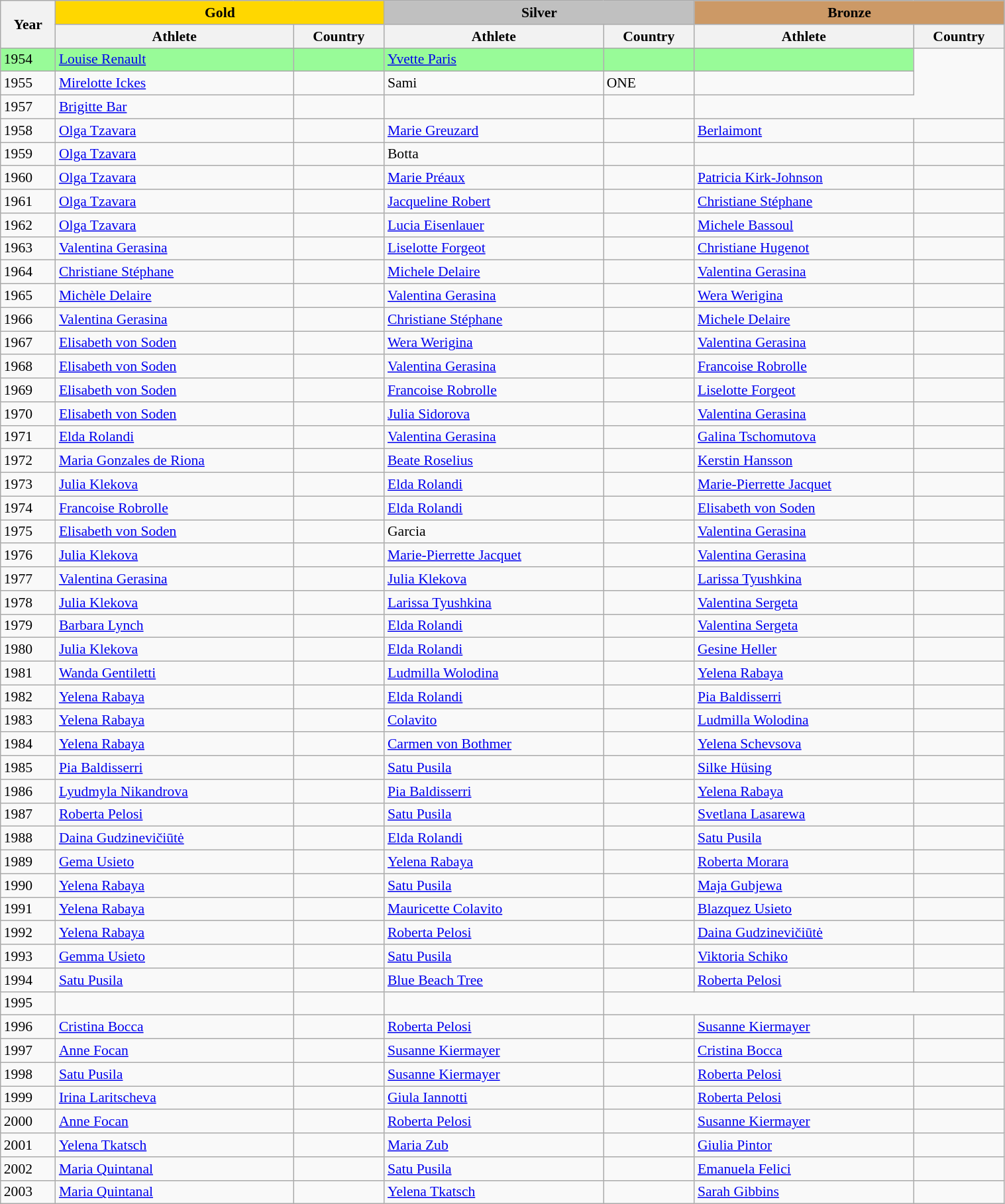<table class="wikitable" width=80% style="font-size:90%; text-align:left;">
<tr align=center>
<th rowspan=2>Year</th>
<td colspan=2 bgcolor=gold><strong>Gold</strong></td>
<td colspan=2 bgcolor=silver><strong>Silver</strong></td>
<td colspan=2 bgcolor=cc9966><strong>Bronze</strong></td>
</tr>
<tr>
<th>Athlete</th>
<th>Country</th>
<th>Athlete</th>
<th>Country</th>
<th>Athlete</th>
<th>Country</th>
</tr>
<tr bgcolor=palegreen>
<td>1954</td>
<td><a href='#'>Louise Renault</a></td>
<td></td>
<td><a href='#'>Yvette Paris</a></td>
<td></td>
<td></td>
</tr>
<tr>
<td>1955</td>
<td><a href='#'>Mirelotte Ickes</a></td>
<td></td>
<td>Sami</td>
<td>ONE</td>
<td></td>
</tr>
<tr>
<td>1957</td>
<td><a href='#'>Brigitte Bar</a></td>
<td></td>
<td></td>
<td></td>
</tr>
<tr>
<td>1958</td>
<td><a href='#'>Olga Tzavara</a></td>
<td></td>
<td><a href='#'>Marie Greuzard</a></td>
<td></td>
<td><a href='#'>Berlaimont</a></td>
<td></td>
</tr>
<tr>
<td>1959</td>
<td><a href='#'>Olga Tzavara</a></td>
<td></td>
<td>Botta</td>
<td></td>
<td></td>
</tr>
<tr>
<td>1960</td>
<td><a href='#'>Olga Tzavara</a></td>
<td></td>
<td><a href='#'>Marie Préaux</a></td>
<td></td>
<td><a href='#'>Patricia Kirk-Johnson</a></td>
<td></td>
</tr>
<tr>
<td>1961</td>
<td><a href='#'>Olga Tzavara</a></td>
<td></td>
<td><a href='#'>Jacqueline Robert</a></td>
<td></td>
<td><a href='#'>Christiane Stéphane</a></td>
<td></td>
</tr>
<tr>
<td>1962</td>
<td><a href='#'>Olga Tzavara</a></td>
<td></td>
<td><a href='#'>Lucia Eisenlauer</a></td>
<td></td>
<td><a href='#'>Michele Bassoul</a></td>
<td></td>
</tr>
<tr>
<td>1963</td>
<td><a href='#'>Valentina Gerasina</a></td>
<td></td>
<td><a href='#'>Liselotte Forgeot</a></td>
<td></td>
<td><a href='#'>Christiane Hugenot</a></td>
<td></td>
</tr>
<tr>
<td>1964</td>
<td><a href='#'>Christiane Stéphane</a></td>
<td></td>
<td><a href='#'>Michele Delaire</a></td>
<td></td>
<td><a href='#'>Valentina Gerasina</a></td>
<td></td>
</tr>
<tr>
<td>1965</td>
<td><a href='#'>Michèle Delaire</a></td>
<td></td>
<td><a href='#'>Valentina Gerasina</a></td>
<td></td>
<td><a href='#'>Wera Werigina</a></td>
<td></td>
</tr>
<tr>
<td>1966</td>
<td><a href='#'>Valentina Gerasina</a></td>
<td></td>
<td><a href='#'>Christiane Stéphane</a></td>
<td></td>
<td><a href='#'>Michele Delaire</a></td>
<td></td>
</tr>
<tr>
<td>1967</td>
<td><a href='#'>Elisabeth von Soden</a></td>
<td></td>
<td><a href='#'>Wera Werigina</a></td>
<td></td>
<td><a href='#'>Valentina Gerasina</a></td>
<td></td>
</tr>
<tr>
<td>1968</td>
<td><a href='#'>Elisabeth von Soden</a></td>
<td></td>
<td><a href='#'>Valentina Gerasina</a></td>
<td></td>
<td><a href='#'>Francoise Robrolle</a></td>
<td></td>
</tr>
<tr>
<td>1969</td>
<td><a href='#'>Elisabeth von Soden</a></td>
<td></td>
<td><a href='#'>Francoise Robrolle</a></td>
<td></td>
<td><a href='#'>Liselotte Forgeot</a></td>
<td></td>
</tr>
<tr>
<td>1970</td>
<td><a href='#'>Elisabeth von Soden</a></td>
<td></td>
<td><a href='#'>Julia Sidorova</a></td>
<td></td>
<td><a href='#'>Valentina Gerasina</a></td>
<td></td>
</tr>
<tr>
<td>1971</td>
<td><a href='#'>Elda Rolandi</a></td>
<td></td>
<td><a href='#'>Valentina Gerasina</a></td>
<td></td>
<td><a href='#'>Galina Tschomutova</a></td>
<td></td>
</tr>
<tr>
<td>1972</td>
<td><a href='#'>Maria Gonzales de Riona</a></td>
<td></td>
<td><a href='#'>Beate Roselius</a></td>
<td></td>
<td><a href='#'>Kerstin Hansson</a></td>
<td></td>
</tr>
<tr>
<td>1973</td>
<td><a href='#'>Julia Klekova</a></td>
<td></td>
<td><a href='#'>Elda Rolandi</a></td>
<td></td>
<td><a href='#'>Marie-Pierrette Jacquet</a></td>
<td></td>
</tr>
<tr>
<td>1974</td>
<td><a href='#'>Francoise Robrolle</a></td>
<td></td>
<td><a href='#'>Elda Rolandi</a></td>
<td></td>
<td><a href='#'>Elisabeth von Soden</a></td>
<td></td>
</tr>
<tr>
<td>1975</td>
<td><a href='#'>Elisabeth von Soden</a></td>
<td></td>
<td>Garcia</td>
<td></td>
<td><a href='#'>Valentina Gerasina</a></td>
<td></td>
</tr>
<tr>
<td>1976</td>
<td><a href='#'>Julia Klekova</a></td>
<td></td>
<td><a href='#'>Marie-Pierrette Jacquet</a></td>
<td></td>
<td><a href='#'>Valentina Gerasina</a></td>
<td></td>
</tr>
<tr>
<td>1977</td>
<td><a href='#'>Valentina Gerasina</a></td>
<td></td>
<td><a href='#'>Julia Klekova</a></td>
<td></td>
<td><a href='#'>Larissa Tyushkina</a></td>
<td></td>
</tr>
<tr>
<td>1978</td>
<td><a href='#'>Julia Klekova</a></td>
<td></td>
<td><a href='#'>Larissa Tyushkina</a></td>
<td></td>
<td><a href='#'>Valentina Sergeta</a></td>
<td></td>
</tr>
<tr>
<td>1979</td>
<td><a href='#'>Barbara Lynch</a></td>
<td></td>
<td><a href='#'>Elda Rolandi</a></td>
<td></td>
<td><a href='#'>Valentina Sergeta</a></td>
<td></td>
</tr>
<tr>
<td>1980</td>
<td><a href='#'>Julia Klekova</a></td>
<td></td>
<td><a href='#'>Elda Rolandi</a></td>
<td></td>
<td><a href='#'>Gesine Heller</a></td>
<td></td>
</tr>
<tr>
<td>1981</td>
<td><a href='#'>Wanda Gentiletti</a></td>
<td></td>
<td><a href='#'>Ludmilla Wolodina</a></td>
<td></td>
<td><a href='#'>Yelena Rabaya</a></td>
<td></td>
</tr>
<tr>
<td>1982</td>
<td><a href='#'>Yelena Rabaya</a></td>
<td></td>
<td><a href='#'>Elda Rolandi</a></td>
<td></td>
<td><a href='#'>Pia Baldisserri</a></td>
<td></td>
</tr>
<tr>
<td>1983</td>
<td><a href='#'>Yelena Rabaya</a></td>
<td></td>
<td><a href='#'>Colavito</a></td>
<td></td>
<td><a href='#'>Ludmilla Wolodina</a></td>
<td></td>
</tr>
<tr>
<td>1984</td>
<td><a href='#'>Yelena Rabaya</a></td>
<td></td>
<td><a href='#'>Carmen von Bothmer</a></td>
<td></td>
<td><a href='#'>Yelena Schevsova</a></td>
<td></td>
</tr>
<tr>
<td>1985</td>
<td><a href='#'>Pia Baldisserri</a></td>
<td></td>
<td><a href='#'>Satu Pusila</a></td>
<td></td>
<td><a href='#'>Silke Hüsing</a></td>
<td></td>
</tr>
<tr>
<td>1986</td>
<td><a href='#'>Lyudmyla Nikandrova</a></td>
<td></td>
<td><a href='#'>Pia Baldisserri</a></td>
<td></td>
<td><a href='#'>Yelena Rabaya</a></td>
<td></td>
</tr>
<tr>
<td>1987</td>
<td><a href='#'>Roberta Pelosi</a></td>
<td></td>
<td><a href='#'>Satu Pusila</a></td>
<td></td>
<td><a href='#'>Svetlana Lasarewa</a></td>
<td></td>
</tr>
<tr>
<td>1988</td>
<td><a href='#'>Daina Gudzinevičiūtė</a></td>
<td></td>
<td><a href='#'>Elda Rolandi</a></td>
<td></td>
<td><a href='#'>Satu Pusila</a></td>
<td></td>
</tr>
<tr>
<td>1989</td>
<td><a href='#'>Gema Usieto</a></td>
<td></td>
<td><a href='#'>Yelena Rabaya</a></td>
<td></td>
<td><a href='#'>Roberta Morara</a></td>
<td></td>
</tr>
<tr>
<td>1990</td>
<td><a href='#'>Yelena Rabaya</a></td>
<td></td>
<td><a href='#'>Satu Pusila</a></td>
<td></td>
<td><a href='#'>Maja Gubjewa</a></td>
<td></td>
</tr>
<tr>
<td>1991</td>
<td><a href='#'>Yelena Rabaya</a></td>
<td></td>
<td><a href='#'>Mauricette Colavito</a></td>
<td></td>
<td><a href='#'>Blazquez Usieto</a></td>
<td></td>
</tr>
<tr>
<td>1992</td>
<td><a href='#'>Yelena Rabaya</a></td>
<td></td>
<td><a href='#'>Roberta Pelosi</a></td>
<td></td>
<td><a href='#'>Daina Gudzinevičiūtė</a></td>
<td></td>
</tr>
<tr>
<td>1993</td>
<td><a href='#'>Gemma Usieto</a></td>
<td></td>
<td><a href='#'>Satu Pusila</a></td>
<td></td>
<td><a href='#'>Viktoria Schiko</a></td>
<td></td>
</tr>
<tr>
<td>1994</td>
<td><a href='#'>Satu Pusila</a></td>
<td></td>
<td><a href='#'>Blue Beach Tree</a></td>
<td></td>
<td><a href='#'>Roberta Pelosi</a></td>
<td></td>
</tr>
<tr>
<td>1995</td>
<td></td>
<td></td>
<td></td>
</tr>
<tr>
<td>1996</td>
<td><a href='#'>Cristina Bocca</a></td>
<td></td>
<td><a href='#'>Roberta Pelosi</a></td>
<td></td>
<td><a href='#'>Susanne Kiermayer</a></td>
<td></td>
</tr>
<tr>
<td>1997</td>
<td><a href='#'>Anne Focan</a></td>
<td></td>
<td><a href='#'>Susanne Kiermayer</a></td>
<td></td>
<td><a href='#'>Cristina Bocca</a></td>
<td></td>
</tr>
<tr>
<td>1998</td>
<td><a href='#'>Satu Pusila</a></td>
<td></td>
<td><a href='#'>Susanne Kiermayer</a></td>
<td></td>
<td><a href='#'>Roberta Pelosi</a></td>
<td></td>
</tr>
<tr>
<td>1999</td>
<td><a href='#'>Irina Laritscheva</a></td>
<td></td>
<td><a href='#'>Giula Iannotti</a></td>
<td></td>
<td><a href='#'>Roberta Pelosi</a></td>
<td></td>
</tr>
<tr>
<td>2000</td>
<td><a href='#'>Anne Focan</a></td>
<td></td>
<td><a href='#'>Roberta Pelosi</a></td>
<td></td>
<td><a href='#'>Susanne Kiermayer</a></td>
<td></td>
</tr>
<tr>
<td>2001</td>
<td><a href='#'>Yelena Tkatsch</a></td>
<td></td>
<td><a href='#'>Maria Zub</a></td>
<td></td>
<td><a href='#'>Giulia Pintor</a></td>
<td></td>
</tr>
<tr>
<td>2002</td>
<td><a href='#'>Maria Quintanal</a></td>
<td></td>
<td><a href='#'>Satu Pusila</a></td>
<td></td>
<td><a href='#'>Emanuela Felici</a></td>
<td></td>
</tr>
<tr>
<td>2003</td>
<td><a href='#'>Maria Quintanal</a></td>
<td></td>
<td><a href='#'>Yelena Tkatsch</a></td>
<td></td>
<td><a href='#'>Sarah Gibbins</a></td>
<td></td>
</tr>
</table>
